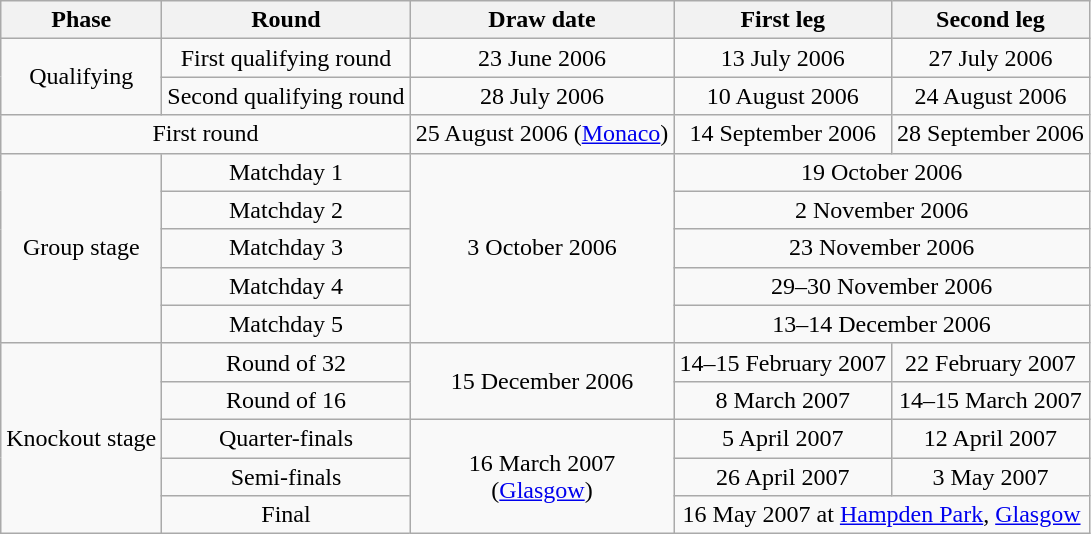<table class="wikitable" style="text-align:center">
<tr>
<th>Phase</th>
<th>Round</th>
<th>Draw date</th>
<th>First leg</th>
<th>Second leg</th>
</tr>
<tr>
<td rowspan="2">Qualifying</td>
<td>First qualifying round</td>
<td>23 June 2006</td>
<td>13 July 2006</td>
<td>27 July 2006</td>
</tr>
<tr>
<td>Second qualifying round</td>
<td>28 July 2006</td>
<td>10 August 2006</td>
<td>24 August 2006</td>
</tr>
<tr>
<td colspan="2">First round</td>
<td>25 August 2006 (<a href='#'>Monaco</a>)</td>
<td>14 September 2006</td>
<td>28 September 2006</td>
</tr>
<tr>
<td rowspan="5">Group stage</td>
<td>Matchday 1</td>
<td rowspan="5">3 October 2006</td>
<td colspan="2">19 October 2006</td>
</tr>
<tr>
<td>Matchday 2</td>
<td colspan="2">2 November 2006</td>
</tr>
<tr>
<td>Matchday 3</td>
<td colspan="2">23 November 2006</td>
</tr>
<tr>
<td>Matchday 4</td>
<td colspan="2">29–30 November 2006</td>
</tr>
<tr>
<td>Matchday 5</td>
<td colspan="2">13–14 December 2006</td>
</tr>
<tr>
<td rowspan="5">Knockout stage</td>
<td>Round of 32</td>
<td rowspan="2">15 December 2006</td>
<td>14–15 February 2007</td>
<td>22 February 2007</td>
</tr>
<tr>
<td>Round of 16</td>
<td>8 March 2007</td>
<td>14–15 March 2007</td>
</tr>
<tr>
<td>Quarter-finals</td>
<td rowspan="3">16 March 2007<br>(<a href='#'>Glasgow</a>)</td>
<td>5 April 2007</td>
<td>12 April 2007</td>
</tr>
<tr>
<td>Semi-finals</td>
<td>26 April 2007</td>
<td>3 May 2007</td>
</tr>
<tr>
<td>Final</td>
<td colspan="2">16 May 2007 at <a href='#'>Hampden Park</a>, <a href='#'>Glasgow</a></td>
</tr>
</table>
